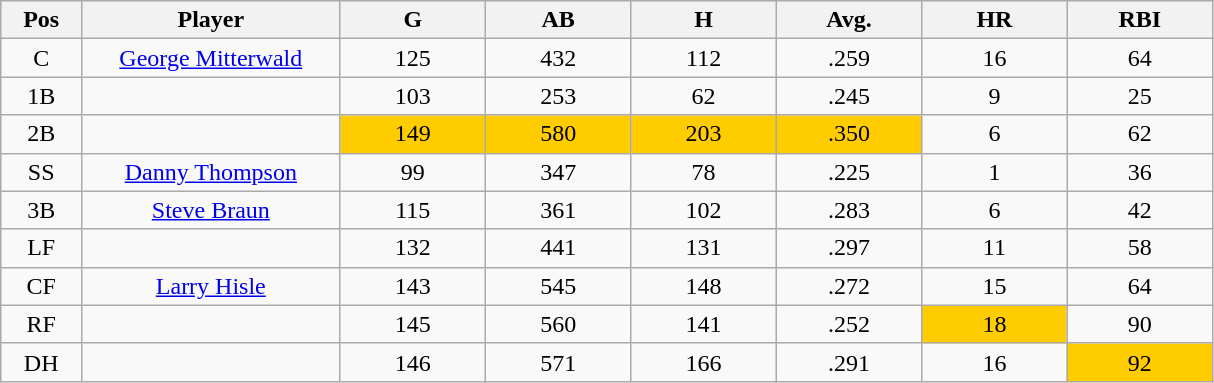<table class="wikitable sortable">
<tr>
<th bgcolor="#DDDDFF" width="5%">Pos</th>
<th bgcolor="#DDDDFF" width="16%">Player</th>
<th bgcolor="#DDDDFF" width="9%">G</th>
<th bgcolor="#DDDDFF" width="9%">AB</th>
<th bgcolor="#DDDDFF" width="9%">H</th>
<th bgcolor="#DDDDFF" width="9%">Avg.</th>
<th bgcolor="#DDDDFF" width="9%">HR</th>
<th bgcolor="#DDDDFF" width="9%">RBI</th>
</tr>
<tr align="center">
<td>C</td>
<td><a href='#'>George Mitterwald</a></td>
<td>125</td>
<td>432</td>
<td>112</td>
<td>.259</td>
<td>16</td>
<td>64</td>
</tr>
<tr align=center>
<td>1B</td>
<td></td>
<td>103</td>
<td>253</td>
<td>62</td>
<td>.245</td>
<td>9</td>
<td>25</td>
</tr>
<tr align="center">
<td>2B</td>
<td></td>
<td bgcolor="#FFCC00">149</td>
<td bgcolor="#FFCC00">580</td>
<td bgcolor="#FFCC00">203</td>
<td bgcolor="#FFCC00">.350</td>
<td>6</td>
<td>62</td>
</tr>
<tr align="center">
<td>SS</td>
<td><a href='#'>Danny Thompson</a></td>
<td>99</td>
<td>347</td>
<td>78</td>
<td>.225</td>
<td>1</td>
<td>36</td>
</tr>
<tr align=center>
<td>3B</td>
<td><a href='#'>Steve Braun</a></td>
<td>115</td>
<td>361</td>
<td>102</td>
<td>.283</td>
<td>6</td>
<td>42</td>
</tr>
<tr align=center>
<td>LF</td>
<td></td>
<td>132</td>
<td>441</td>
<td>131</td>
<td>.297</td>
<td>11</td>
<td>58</td>
</tr>
<tr align="center">
<td>CF</td>
<td><a href='#'>Larry Hisle</a></td>
<td>143</td>
<td>545</td>
<td>148</td>
<td>.272</td>
<td>15</td>
<td>64</td>
</tr>
<tr align=center>
<td>RF</td>
<td></td>
<td>145</td>
<td>560</td>
<td>141</td>
<td>.252</td>
<td bgcolor="#FFCC00">18</td>
<td>90</td>
</tr>
<tr align="center">
<td>DH</td>
<td></td>
<td>146</td>
<td>571</td>
<td>166</td>
<td>.291</td>
<td>16</td>
<td bgcolor="#FFCC00">92</td>
</tr>
</table>
